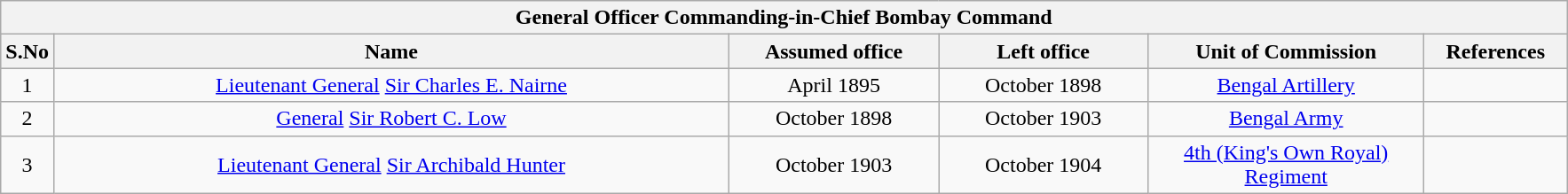<table class="wikitable sortable" style="text-align:center">
<tr>
<th colspan="6"><strong>General Officer Commanding-in-Chief Bombay Command</strong></th>
</tr>
<tr style="background:#cccccc">
<th scope="col" style="width: 20px;">S.No</th>
<th scope="col" style="width: 500px;">Name</th>
<th scope="col" style="width: 150px;">Assumed office</th>
<th scope="col" style="width: 150px;">Left office</th>
<th scope="col" style="width: 200px;">Unit of Commission</th>
<th scope="col" style="width: 100px;">References</th>
</tr>
<tr>
<td>1</td>
<td><a href='#'>Lieutenant General</a> <a href='#'>Sir Charles E. Nairne</a> </td>
<td>April 1895</td>
<td>October 1898</td>
<td><a href='#'>Bengal Artillery</a></td>
<td></td>
</tr>
<tr>
<td>2</td>
<td><a href='#'>General</a> <a href='#'>Sir Robert C. Low</a> </td>
<td>October 1898</td>
<td>October 1903</td>
<td><a href='#'>Bengal Army</a></td>
<td></td>
</tr>
<tr>
<td>3</td>
<td><a href='#'>Lieutenant General</a> <a href='#'>Sir Archibald Hunter</a> </td>
<td>October 1903</td>
<td>October 1904</td>
<td><a href='#'>4th (King's Own Royal) Regiment</a></td>
<td></td>
</tr>
</table>
